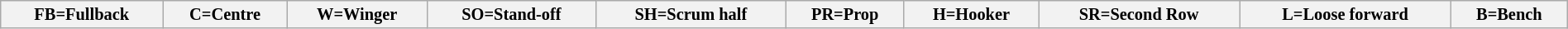<table class="wikitable"  style="font-size:85%; width:100%;">
<tr>
<th>FB=Fullback</th>
<th>C=Centre</th>
<th>W=Winger</th>
<th>SO=Stand-off</th>
<th>SH=Scrum half</th>
<th>PR=Prop</th>
<th>H=Hooker</th>
<th>SR=Second Row</th>
<th>L=Loose forward</th>
<th>B=Bench</th>
</tr>
</table>
